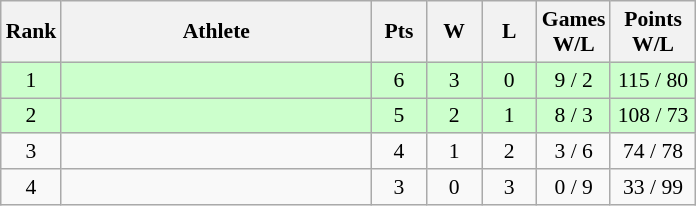<table class="wikitable" style="text-align: center; font-size:90% ">
<tr>
<th width="20">Rank</th>
<th width="200">Athlete</th>
<th width="30">Pts</th>
<th width="30">W</th>
<th width="30">L</th>
<th width="40">Games<br>W/L</th>
<th width="50">Points<br>W/L</th>
</tr>
<tr bgcolor=#ccffcc>
<td>1</td>
<td align=left></td>
<td>6</td>
<td>3</td>
<td>0</td>
<td>9 / 2</td>
<td>115 / 80</td>
</tr>
<tr bgcolor=#ccffcc>
<td>2</td>
<td align=left></td>
<td>5</td>
<td>2</td>
<td>1</td>
<td>8 / 3</td>
<td>108 / 73</td>
</tr>
<tr>
<td>3</td>
<td align=left></td>
<td>4</td>
<td>1</td>
<td>2</td>
<td>3 / 6</td>
<td>74 / 78</td>
</tr>
<tr>
<td>4</td>
<td align=left></td>
<td>3</td>
<td>0</td>
<td>3</td>
<td>0 / 9</td>
<td>33 / 99</td>
</tr>
</table>
